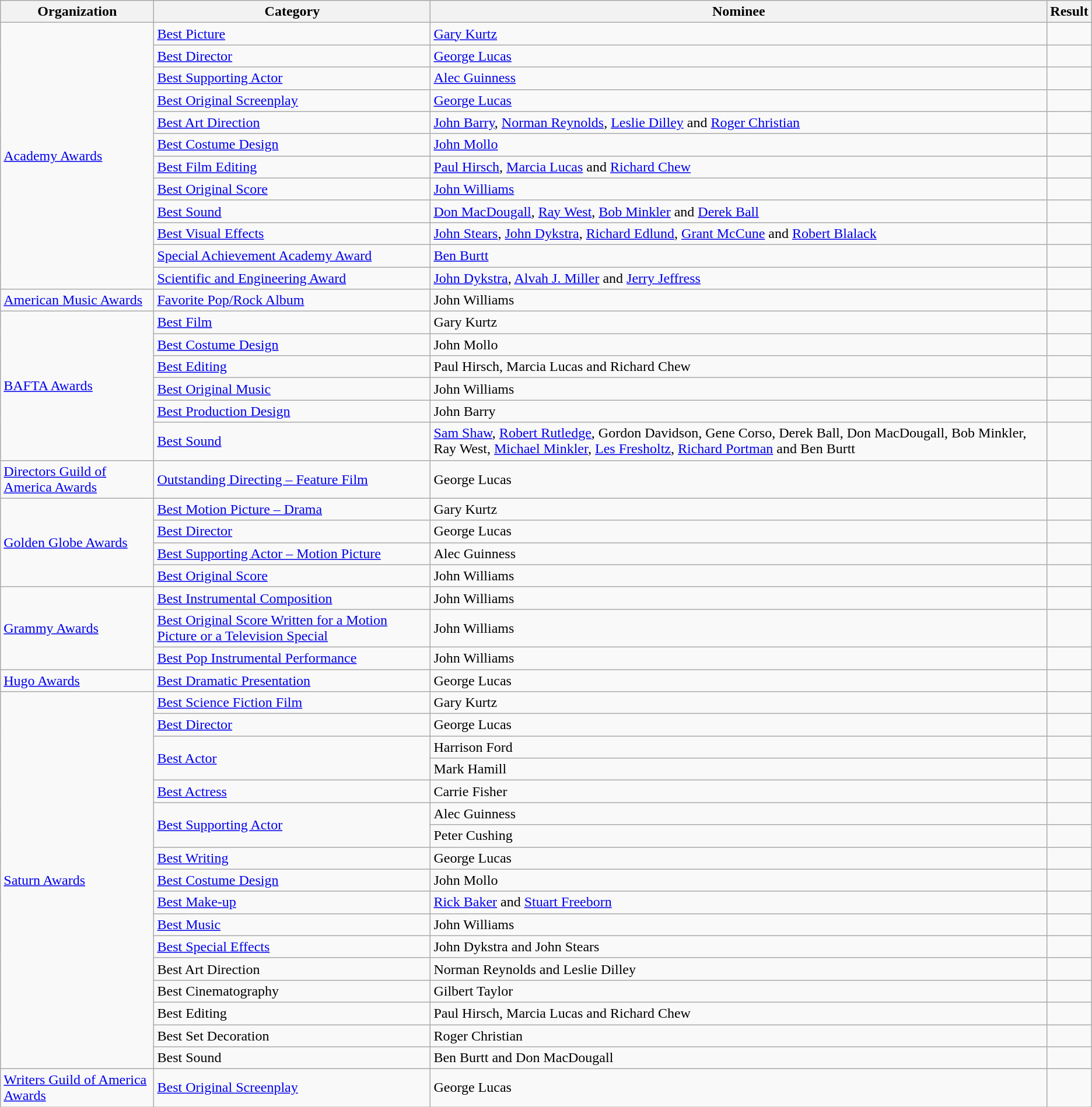<table class="wikitable sortable plainrowheaders" border="1">
<tr>
<th>Organization</th>
<th>Category</th>
<th>Nominee</th>
<th>Result</th>
</tr>
<tr>
<td rowspan="12"><a href='#'>Academy Awards</a></td>
<td><a href='#'>Best Picture</a></td>
<td><a href='#'>Gary Kurtz</a></td>
<td></td>
</tr>
<tr>
<td><a href='#'>Best Director</a></td>
<td><a href='#'>George Lucas</a></td>
<td></td>
</tr>
<tr>
<td><a href='#'>Best Supporting Actor</a></td>
<td><a href='#'>Alec Guinness</a></td>
<td></td>
</tr>
<tr>
<td><a href='#'>Best Original Screenplay</a></td>
<td><a href='#'>George Lucas</a></td>
<td></td>
</tr>
<tr>
<td><a href='#'>Best Art Direction</a></td>
<td><a href='#'>John Barry</a>, <a href='#'>Norman Reynolds</a>, <a href='#'>Leslie Dilley</a> and <a href='#'>Roger Christian</a></td>
<td></td>
</tr>
<tr>
<td><a href='#'>Best Costume Design</a></td>
<td><a href='#'>John Mollo</a></td>
<td></td>
</tr>
<tr>
<td><a href='#'>Best Film Editing</a></td>
<td><a href='#'>Paul Hirsch</a>, <a href='#'>Marcia Lucas</a> and <a href='#'>Richard Chew</a></td>
<td></td>
</tr>
<tr>
<td><a href='#'>Best Original Score</a></td>
<td><a href='#'>John Williams</a></td>
<td></td>
</tr>
<tr>
<td><a href='#'>Best Sound</a></td>
<td><a href='#'>Don MacDougall</a>, <a href='#'>Ray West</a>, <a href='#'>Bob Minkler</a> and <a href='#'>Derek Ball</a></td>
<td></td>
</tr>
<tr>
<td><a href='#'>Best Visual Effects</a></td>
<td><a href='#'>John Stears</a>, <a href='#'>John Dykstra</a>, <a href='#'>Richard Edlund</a>, <a href='#'>Grant McCune</a> and <a href='#'>Robert Blalack</a></td>
<td></td>
</tr>
<tr>
<td><a href='#'>Special Achievement Academy Award</a></td>
<td><a href='#'>Ben Burtt</a></td>
<td></td>
</tr>
<tr>
<td><a href='#'>Scientific and Engineering Award</a></td>
<td><a href='#'>John Dykstra</a>, <a href='#'>Alvah J. Miller</a> and <a href='#'>Jerry Jeffress</a></td>
<td></td>
</tr>
<tr>
<td><a href='#'>American Music Awards</a></td>
<td><a href='#'>Favorite Pop/Rock Album</a></td>
<td>John Williams</td>
<td></td>
</tr>
<tr>
<td rowspan="6"><a href='#'>BAFTA Awards</a></td>
<td><a href='#'>Best Film</a></td>
<td>Gary Kurtz</td>
<td></td>
</tr>
<tr>
<td><a href='#'>Best Costume Design</a></td>
<td>John Mollo</td>
<td></td>
</tr>
<tr>
<td><a href='#'>Best Editing</a></td>
<td>Paul Hirsch, Marcia Lucas and Richard Chew</td>
<td></td>
</tr>
<tr>
<td><a href='#'>Best Original Music</a></td>
<td>John Williams</td>
<td></td>
</tr>
<tr>
<td><a href='#'>Best Production Design</a></td>
<td>John Barry</td>
<td></td>
</tr>
<tr>
<td><a href='#'>Best Sound</a></td>
<td><a href='#'>Sam Shaw</a>, <a href='#'>Robert Rutledge</a>, Gordon Davidson, Gene Corso, Derek Ball, Don MacDougall, Bob Minkler, Ray West, <a href='#'>Michael Minkler</a>, <a href='#'>Les Fresholtz</a>, <a href='#'>Richard Portman</a> and Ben Burtt</td>
<td></td>
</tr>
<tr>
<td><a href='#'>Directors Guild of America Awards</a></td>
<td><a href='#'>Outstanding Directing – Feature Film</a></td>
<td>George Lucas</td>
<td></td>
</tr>
<tr>
<td rowspan="4"><a href='#'>Golden Globe Awards</a></td>
<td><a href='#'>Best Motion Picture – Drama</a></td>
<td>Gary Kurtz</td>
<td></td>
</tr>
<tr>
<td><a href='#'>Best Director</a></td>
<td>George Lucas</td>
<td></td>
</tr>
<tr>
<td><a href='#'>Best Supporting Actor – Motion Picture</a></td>
<td>Alec Guinness</td>
<td></td>
</tr>
<tr>
<td><a href='#'>Best Original Score</a></td>
<td>John Williams</td>
<td></td>
</tr>
<tr>
<td rowspan="3"><a href='#'>Grammy Awards</a></td>
<td><a href='#'>Best Instrumental Composition</a></td>
<td>John Williams</td>
<td></td>
</tr>
<tr>
<td><a href='#'>Best Original Score Written for a Motion Picture or a Television Special</a></td>
<td>John Williams</td>
<td></td>
</tr>
<tr>
<td><a href='#'>Best Pop Instrumental Performance</a></td>
<td>John Williams</td>
<td></td>
</tr>
<tr>
<td><a href='#'>Hugo Awards</a></td>
<td><a href='#'>Best Dramatic Presentation</a></td>
<td>George Lucas</td>
<td></td>
</tr>
<tr>
<td rowspan="17"><a href='#'>Saturn Awards</a></td>
<td><a href='#'>Best Science Fiction Film</a></td>
<td>Gary Kurtz</td>
<td></td>
</tr>
<tr>
<td><a href='#'>Best Director</a></td>
<td>George Lucas</td>
<td></td>
</tr>
<tr>
<td rowspan="2"><a href='#'>Best Actor</a></td>
<td>Harrison Ford</td>
<td></td>
</tr>
<tr>
<td>Mark Hamill</td>
<td></td>
</tr>
<tr>
<td><a href='#'>Best Actress</a></td>
<td>Carrie Fisher</td>
<td></td>
</tr>
<tr>
<td rowspan="2"><a href='#'>Best Supporting Actor</a></td>
<td>Alec Guinness</td>
<td></td>
</tr>
<tr>
<td>Peter Cushing</td>
<td></td>
</tr>
<tr>
<td><a href='#'>Best Writing</a></td>
<td>George Lucas</td>
<td></td>
</tr>
<tr>
<td><a href='#'>Best Costume Design</a></td>
<td>John Mollo</td>
<td></td>
</tr>
<tr>
<td><a href='#'>Best Make-up</a></td>
<td><a href='#'>Rick Baker</a> and <a href='#'>Stuart Freeborn</a></td>
<td></td>
</tr>
<tr>
<td><a href='#'>Best Music</a></td>
<td>John Williams</td>
<td></td>
</tr>
<tr>
<td><a href='#'>Best Special Effects</a></td>
<td>John Dykstra and John Stears</td>
<td></td>
</tr>
<tr>
<td>Best Art Direction</td>
<td>Norman Reynolds and Leslie Dilley</td>
<td></td>
</tr>
<tr>
<td>Best Cinematography</td>
<td>Gilbert Taylor</td>
<td></td>
</tr>
<tr>
<td>Best Editing</td>
<td>Paul Hirsch, Marcia Lucas and Richard Chew</td>
<td></td>
</tr>
<tr>
<td>Best Set Decoration</td>
<td>Roger Christian</td>
<td></td>
</tr>
<tr>
<td>Best Sound</td>
<td>Ben Burtt and Don MacDougall</td>
<td></td>
</tr>
<tr>
<td><a href='#'>Writers Guild of America Awards</a></td>
<td><a href='#'>Best Original Screenplay</a></td>
<td>George Lucas</td>
<td></td>
</tr>
</table>
